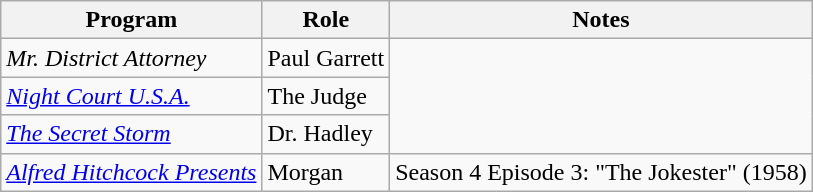<table class="wikitable">
<tr>
<th>Program</th>
<th>Role</th>
<th>Notes</th>
</tr>
<tr>
<td><em>Mr. District Attorney</em></td>
<td>Paul Garrett</td>
</tr>
<tr>
<td><em><a href='#'>Night Court U.S.A.</a></em></td>
<td>The Judge</td>
</tr>
<tr>
<td><em><a href='#'>The Secret Storm</a></em></td>
<td>Dr. Hadley</td>
</tr>
<tr>
<td><em><a href='#'>Alfred Hitchcock Presents</a></em></td>
<td>Morgan</td>
<td>Season 4 Episode 3: "The Jokester" (1958)</td>
</tr>
</table>
